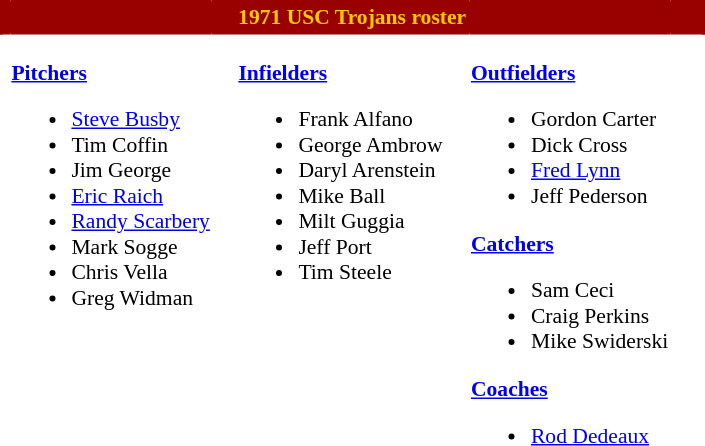<table class="toccolours" style="border-collapse:collapse; font-size:90%;">
<tr>
<th colspan="7" style="background:#990000;color:#FFCC00; border: 2px solid #990000;text-align:center;">1971 USC Trojans roster</th>
</tr>
<tr>
</tr>
<tr>
<td width="03"> </td>
<td valign="top"><br><strong><a href='#'>Pitchers</a></strong><ul><li><a href='#'>Steve Busby</a></li><li>Tim Coffin</li><li>Jim George</li><li><a href='#'>Eric Raich</a></li><li><a href='#'>Randy Scarbery</a></li><li>Mark Sogge</li><li>Chris Vella</li><li>Greg Widman</li></ul></td>
<td width="15"> </td>
<td valign="top"><br><strong><a href='#'>Infielders</a></strong><ul><li>Frank Alfano</li><li>George Ambrow</li><li>Daryl Arenstein</li><li>Mike Ball</li><li>Milt Guggia</li><li>Jeff Port</li><li>Tim Steele</li></ul></td>
<td width="15"> </td>
<td valign="top"><br><strong><a href='#'>Outfielders</a></strong><ul><li>Gordon Carter</li><li>Dick Cross</li><li><a href='#'>Fred Lynn</a></li><li>Jeff Pederson</li></ul><strong><a href='#'>Catchers</a></strong><ul><li>Sam Ceci</li><li>Craig Perkins</li><li>Mike Swiderski</li></ul><strong><a href='#'>Coaches</a></strong><ul><li><a href='#'>Rod Dedeaux</a></li></ul></td>
<td width="20"> </td>
</tr>
</table>
